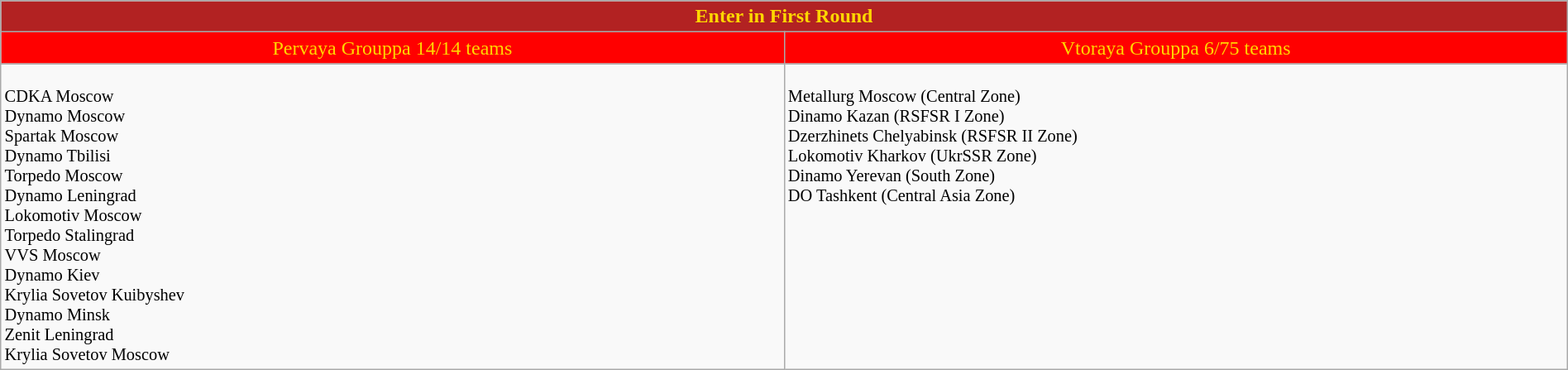<table class="wikitable" style="width:100%;">
<tr style="background:Firebrick; text-align:center;">
<td style="width:90%; color:Gold" colspan="2"><strong>Enter in First Round</strong></td>
</tr>
<tr style="background:Red;">
<td style="text-align:center; width:45%; color:Gold" colspan=1>Pervaya Grouppa 14/14 teams</td>
<td style="text-align:center; width:45%; color:Gold" colspan=1>Vtoraya Grouppa 6/75 teams</td>
</tr>
<tr style="vertical-align:top; font-size:85%;">
<td rowspan=3><br> CDKA Moscow<br>
 Dynamo Moscow<br>
 Spartak Moscow<br>
 Dynamo Tbilisi<br>
 Torpedo Moscow<br>
 Dynamo Leningrad<br>
 Lokomotiv Moscow<br>
 Torpedo Stalingrad<br>
 VVS Moscow<br>
 Dynamo Kiev<br>
 Krylia Sovetov Kuibyshev<br>
 Dynamo Minsk<br>
 Zenit Leningrad<br>
 Krylia Sovetov Moscow<br></td>
<td><br> Metallurg Moscow (Central Zone)<br>
 Dinamo Kazan (RSFSR I Zone)<br>
 Dzerzhinets Chelyabinsk (RSFSR II Zone)<br>
 Lokomotiv Kharkov (UkrSSR Zone)<br>
 Dinamo Yerevan (South Zone)<br>
 DO Tashkent (Central Asia Zone)<br></td>
</tr>
</table>
